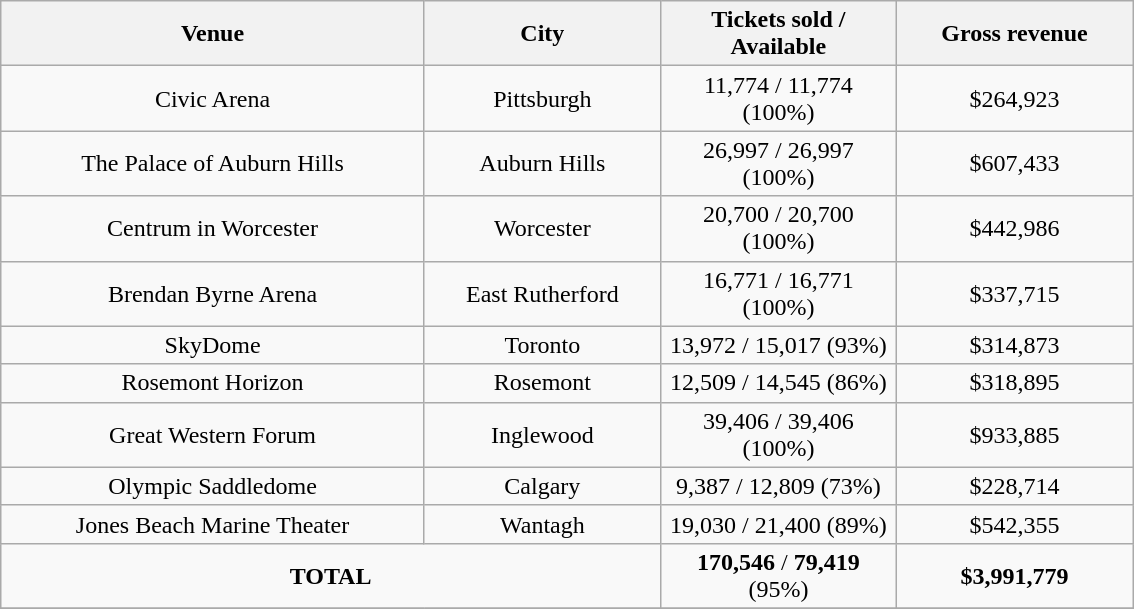<table class="wikitable" style="text-align:center">
<tr>
<th style="width:275px;">Venue</th>
<th style="width:150px;">City</th>
<th style="width:150px;">Tickets sold / Available</th>
<th style="width:150px;">Gross revenue</th>
</tr>
<tr>
<td>Civic Arena</td>
<td>Pittsburgh</td>
<td>11,774 / 11,774 (100%)</td>
<td>$264,923</td>
</tr>
<tr>
<td>The Palace of Auburn Hills</td>
<td>Auburn Hills</td>
<td>26,997 / 26,997 (100%)</td>
<td>$607,433</td>
</tr>
<tr>
<td>Centrum in Worcester</td>
<td>Worcester</td>
<td>20,700 / 20,700 (100%)</td>
<td>$442,986</td>
</tr>
<tr>
<td>Brendan Byrne Arena</td>
<td>East Rutherford</td>
<td>16,771 / 16,771 (100%)</td>
<td>$337,715</td>
</tr>
<tr>
<td>SkyDome</td>
<td>Toronto</td>
<td>13,972 / 15,017 (93%)</td>
<td>$314,873</td>
</tr>
<tr>
<td>Rosemont Horizon</td>
<td>Rosemont</td>
<td>12,509 / 14,545 (86%)</td>
<td>$318,895</td>
</tr>
<tr>
<td>Great Western Forum</td>
<td>Inglewood</td>
<td>39,406 / 39,406 (100%)</td>
<td>$933,885</td>
</tr>
<tr>
<td>Olympic Saddledome</td>
<td>Calgary</td>
<td>9,387 / 12,809 (73%)</td>
<td>$228,714</td>
</tr>
<tr>
<td>Jones Beach Marine Theater</td>
<td>Wantagh</td>
<td>19,030 / 21,400 (89%)</td>
<td>$542,355</td>
</tr>
<tr>
<td colspan="2"><strong>TOTAL</strong></td>
<td><strong>170,546</strong> / <strong>79,419</strong> (95%)</td>
<td><strong>$3,991,779</strong></td>
</tr>
<tr>
</tr>
</table>
